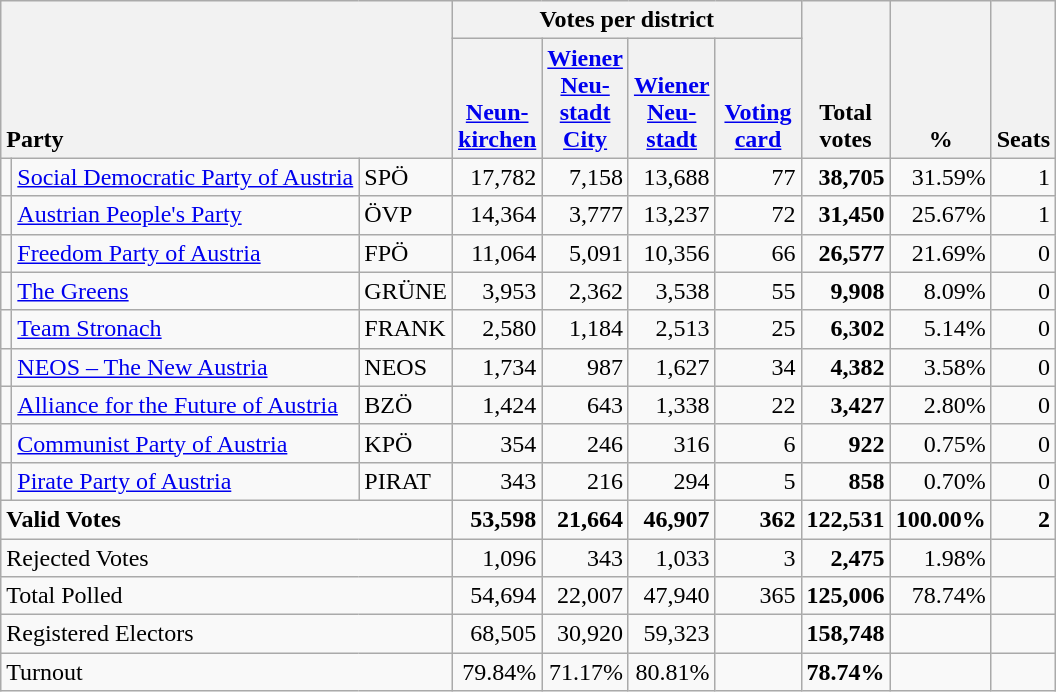<table class="wikitable" border="1" style="text-align:right;">
<tr>
<th style="text-align:left;" valign=bottom rowspan=2 colspan=3>Party</th>
<th colspan=4>Votes per district</th>
<th align=center valign=bottom rowspan=2 width="50">Total<br>votes</th>
<th align=center valign=bottom rowspan=2 width="50">%</th>
<th align=center valign=bottom rowspan=2>Seats</th>
</tr>
<tr>
<th align=center valign=bottom width="50"><a href='#'>Neun-<br>kirchen</a></th>
<th align=center valign=bottom width="50"><a href='#'>Wiener<br>Neu-<br>stadt<br>City</a></th>
<th align=center valign=bottom width="50"><a href='#'>Wiener<br>Neu-<br>stadt</a></th>
<th align=center valign=bottom width="50"><a href='#'>Voting<br>card</a></th>
</tr>
<tr>
<td></td>
<td align=left style="white-space: nowrap;"><a href='#'>Social Democratic Party of Austria</a></td>
<td align=left>SPÖ</td>
<td>17,782</td>
<td>7,158</td>
<td>13,688</td>
<td>77</td>
<td><strong>38,705</strong></td>
<td>31.59%</td>
<td>1</td>
</tr>
<tr>
<td></td>
<td align=left><a href='#'>Austrian People's Party</a></td>
<td align=left>ÖVP</td>
<td>14,364</td>
<td>3,777</td>
<td>13,237</td>
<td>72</td>
<td><strong>31,450</strong></td>
<td>25.67%</td>
<td>1</td>
</tr>
<tr>
<td></td>
<td align=left><a href='#'>Freedom Party of Austria</a></td>
<td align=left>FPÖ</td>
<td>11,064</td>
<td>5,091</td>
<td>10,356</td>
<td>66</td>
<td><strong>26,577</strong></td>
<td>21.69%</td>
<td>0</td>
</tr>
<tr>
<td></td>
<td align=left><a href='#'>The Greens</a></td>
<td align=left>GRÜNE</td>
<td>3,953</td>
<td>2,362</td>
<td>3,538</td>
<td>55</td>
<td><strong>9,908</strong></td>
<td>8.09%</td>
<td>0</td>
</tr>
<tr>
<td></td>
<td align=left><a href='#'>Team Stronach</a></td>
<td align=left>FRANK</td>
<td>2,580</td>
<td>1,184</td>
<td>2,513</td>
<td>25</td>
<td><strong>6,302</strong></td>
<td>5.14%</td>
<td>0</td>
</tr>
<tr>
<td></td>
<td align=left><a href='#'>NEOS – The New Austria</a></td>
<td align=left>NEOS</td>
<td>1,734</td>
<td>987</td>
<td>1,627</td>
<td>34</td>
<td><strong>4,382</strong></td>
<td>3.58%</td>
<td>0</td>
</tr>
<tr>
<td></td>
<td align=left><a href='#'>Alliance for the Future of Austria</a></td>
<td align=left>BZÖ</td>
<td>1,424</td>
<td>643</td>
<td>1,338</td>
<td>22</td>
<td><strong>3,427</strong></td>
<td>2.80%</td>
<td>0</td>
</tr>
<tr>
<td></td>
<td align=left><a href='#'>Communist Party of Austria</a></td>
<td align=left>KPÖ</td>
<td>354</td>
<td>246</td>
<td>316</td>
<td>6</td>
<td><strong>922</strong></td>
<td>0.75%</td>
<td>0</td>
</tr>
<tr>
<td></td>
<td align=left><a href='#'>Pirate Party of Austria</a></td>
<td align=left>PIRAT</td>
<td>343</td>
<td>216</td>
<td>294</td>
<td>5</td>
<td><strong>858</strong></td>
<td>0.70%</td>
<td>0</td>
</tr>
<tr style="font-weight:bold">
<td align=left colspan=3>Valid Votes</td>
<td>53,598</td>
<td>21,664</td>
<td>46,907</td>
<td>362</td>
<td>122,531</td>
<td>100.00%</td>
<td>2</td>
</tr>
<tr>
<td align=left colspan=3>Rejected Votes</td>
<td>1,096</td>
<td>343</td>
<td>1,033</td>
<td>3</td>
<td><strong>2,475</strong></td>
<td>1.98%</td>
<td></td>
</tr>
<tr>
<td align=left colspan=3>Total Polled</td>
<td>54,694</td>
<td>22,007</td>
<td>47,940</td>
<td>365</td>
<td><strong>125,006</strong></td>
<td>78.74%</td>
<td></td>
</tr>
<tr>
<td align=left colspan=3>Registered Electors</td>
<td>68,505</td>
<td>30,920</td>
<td>59,323</td>
<td></td>
<td><strong>158,748</strong></td>
<td></td>
<td></td>
</tr>
<tr>
<td align=left colspan=3>Turnout</td>
<td>79.84%</td>
<td>71.17%</td>
<td>80.81%</td>
<td></td>
<td><strong>78.74%</strong></td>
<td></td>
<td></td>
</tr>
</table>
